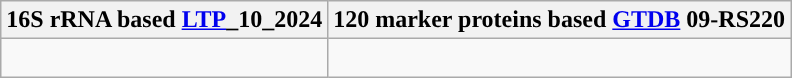<table class="wikitable">
<tr>
<th colspan=1>16S rRNA based <a href='#'>LTP</a>_10_2024</th>
<th colspan=1>120 marker proteins based <a href='#'>GTDB</a> 09-RS220</th>
</tr>
<tr>
<td style="vertical-align:top"><br></td>
<td><br></td>
</tr>
</table>
